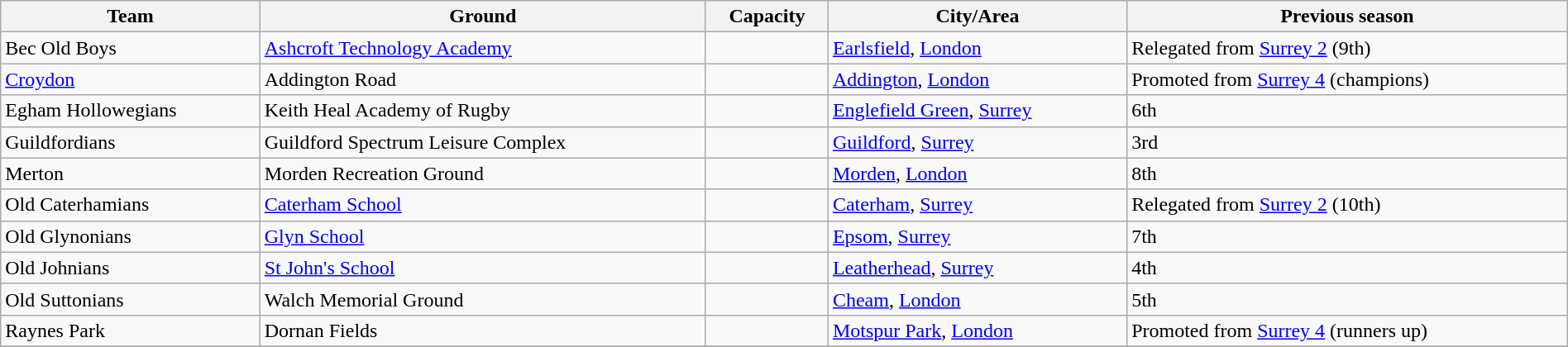<table class="wikitable sortable" width=100%>
<tr>
<th>Team</th>
<th>Ground</th>
<th>Capacity</th>
<th>City/Area</th>
<th>Previous season</th>
</tr>
<tr>
<td>Bec Old Boys</td>
<td><a href='#'>Ashcroft Technology Academy</a></td>
<td></td>
<td><a href='#'>Earlsfield</a>, <a href='#'>London</a></td>
<td>Relegated from <a href='#'>Surrey 2</a> (9th)</td>
</tr>
<tr>
<td><a href='#'>Croydon</a></td>
<td>Addington Road</td>
<td></td>
<td><a href='#'>Addington</a>, <a href='#'>London</a></td>
<td>Promoted from <a href='#'>Surrey 4</a> (champions)</td>
</tr>
<tr>
<td>Egham Hollowegians</td>
<td>Keith Heal Academy of Rugby</td>
<td></td>
<td><a href='#'>Englefield Green</a>, <a href='#'>Surrey</a></td>
<td>6th</td>
</tr>
<tr>
<td>Guildfordians</td>
<td>Guildford Spectrum Leisure Complex</td>
<td></td>
<td><a href='#'>Guildford</a>, <a href='#'>Surrey</a></td>
<td>3rd</td>
</tr>
<tr>
<td>Merton</td>
<td>Morden Recreation Ground</td>
<td></td>
<td><a href='#'>Morden</a>, <a href='#'>London</a></td>
<td>8th</td>
</tr>
<tr>
<td>Old Caterhamians</td>
<td><a href='#'>Caterham School</a></td>
<td></td>
<td><a href='#'>Caterham</a>, <a href='#'>Surrey</a></td>
<td>Relegated from <a href='#'>Surrey 2</a> (10th)</td>
</tr>
<tr>
<td>Old Glynonians</td>
<td><a href='#'>Glyn School</a></td>
<td></td>
<td><a href='#'>Epsom</a>, <a href='#'>Surrey</a></td>
<td>7th</td>
</tr>
<tr>
<td>Old Johnians</td>
<td><a href='#'>St John's School</a></td>
<td></td>
<td><a href='#'>Leatherhead</a>, <a href='#'>Surrey</a></td>
<td>4th</td>
</tr>
<tr>
<td>Old Suttonians</td>
<td>Walch Memorial Ground</td>
<td></td>
<td><a href='#'>Cheam</a>, <a href='#'>London</a></td>
<td>5th</td>
</tr>
<tr>
<td>Raynes Park</td>
<td>Dornan Fields</td>
<td></td>
<td><a href='#'>Motspur Park</a>, <a href='#'>London</a></td>
<td>Promoted from <a href='#'>Surrey 4</a> (runners up)</td>
</tr>
<tr>
</tr>
</table>
